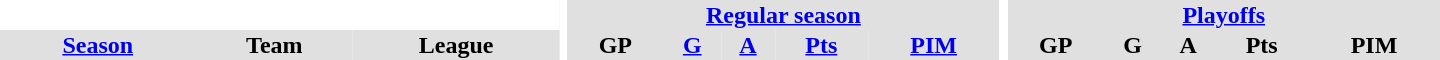<table border="0" cellpadding="1" cellspacing="0" style="text-align:center; width:60em">
<tr bgcolor="#e0e0e0">
<th colspan="3" bgcolor="#ffffff"></th>
<th rowspan="99" bgcolor="#ffffff"></th>
<th colspan="5"><a href='#'>Regular season</a></th>
<th rowspan="99" bgcolor="#ffffff"></th>
<th colspan="5"><a href='#'>Playoffs</a></th>
</tr>
<tr bgcolor="#e0e0e0">
<th><a href='#'>Season</a></th>
<th>Team</th>
<th>League</th>
<th>GP</th>
<th><a href='#'>G</a></th>
<th><a href='#'>A</a></th>
<th><a href='#'>Pts</a></th>
<th><a href='#'>PIM</a></th>
<th>GP</th>
<th>G</th>
<th>A</th>
<th>Pts</th>
<th>PIM</th>
</tr>
</table>
